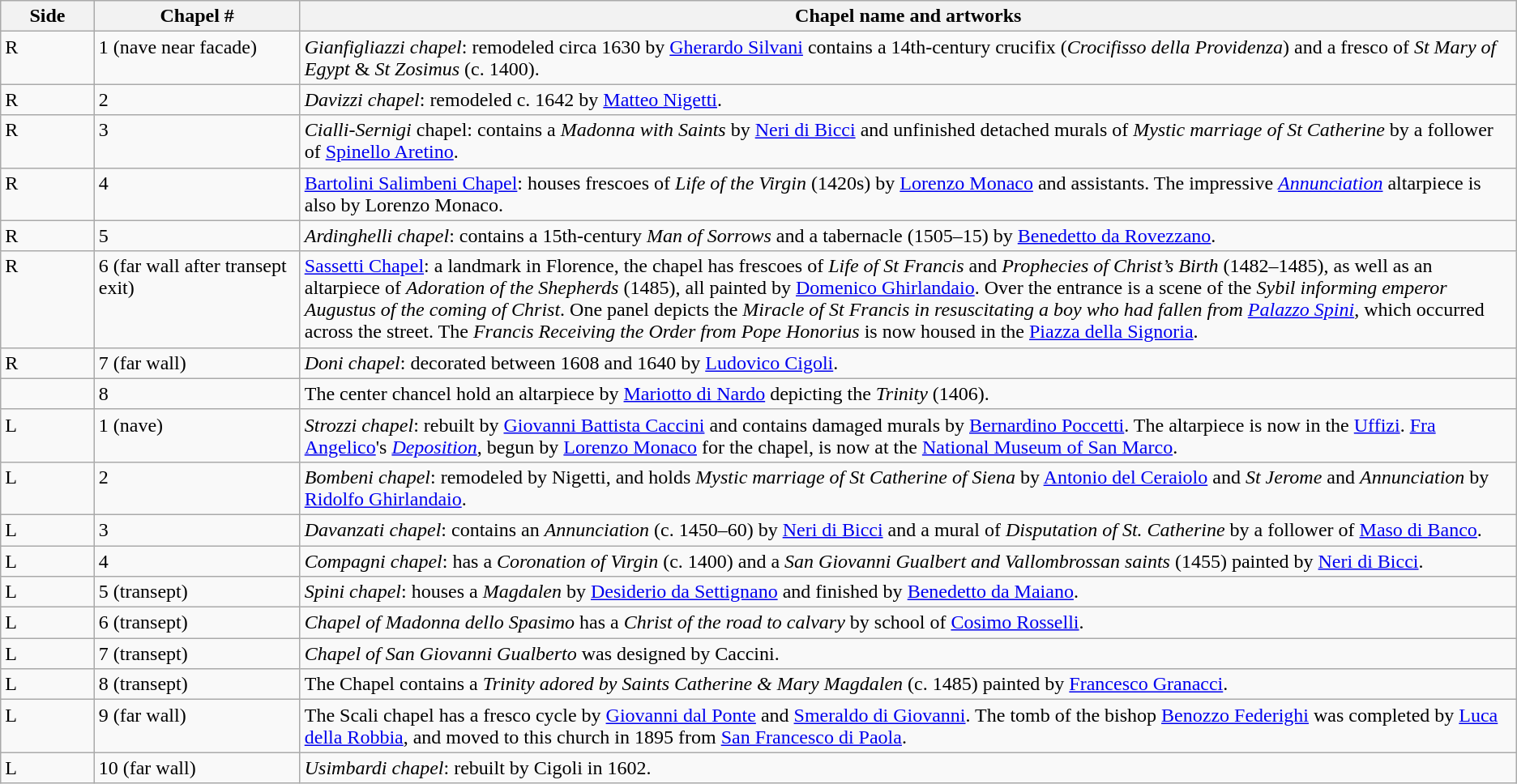<table class=wikitable>
<tr>
<th width="5%">Side</th>
<th width="11%">Chapel #</th>
<th width="65%">Chapel name and artworks</th>
</tr>
<tr valign="top">
<td>R</td>
<td>1 (nave near facade)</td>
<td><em>Gianfigliazzi chapel</em>: remodeled circa 1630 by <a href='#'>Gherardo Silvani</a> contains a 14th-century crucifix (<em>Crocifisso della Providenza</em>) and a fresco of <em>St Mary of Egypt</em> & <em>St Zosimus</em> (c. 1400).</td>
</tr>
<tr valign="top">
<td>R</td>
<td>2</td>
<td><em>Davizzi chapel</em>: remodeled c. 1642 by <a href='#'>Matteo Nigetti</a>.</td>
</tr>
<tr valign="top">
<td>R</td>
<td>3</td>
<td><em>Cialli-Sernigi</em> chapel: contains a <em>Madonna with Saints</em> by <a href='#'>Neri di Bicci</a> and unfinished detached murals of <em>Mystic marriage of St Catherine</em> by a follower of <a href='#'>Spinello Aretino</a>.</td>
</tr>
<tr valign="top">
<td>R</td>
<td>4</td>
<td><a href='#'>Bartolini Salimbeni Chapel</a>: houses frescoes of <em>Life of the Virgin</em> (1420s) by <a href='#'>Lorenzo Monaco</a> and assistants. The impressive <em><a href='#'>Annunciation</a></em> altarpiece is also by Lorenzo Monaco.</td>
</tr>
<tr valign="top">
<td>R</td>
<td>5</td>
<td><em>Ardinghelli chapel</em>: contains a 15th-century <em>Man of Sorrows</em> and a tabernacle (1505–15) by <a href='#'>Benedetto da Rovezzano</a>.</td>
</tr>
<tr valign="top">
<td>R</td>
<td>6 (far wall after transept exit)</td>
<td><a href='#'>Sassetti Chapel</a>: a landmark in Florence, the chapel has frescoes of <em>Life of St Francis</em> and <em>Prophecies of Christ’s Birth</em> (1482–1485), as well as an altarpiece of <em>Adoration of the Shepherds</em> (1485), all painted by <a href='#'>Domenico Ghirlandaio</a>. Over the entrance is a scene of the <em>Sybil informing emperor Augustus of the coming of Christ</em>. One panel depicts the <em>Miracle of St Francis in resuscitating a boy who had fallen from <a href='#'>Palazzo Spini</a></em>, which occurred across the street. The <em>Francis Receiving the Order from Pope Honorius</em> is now housed in the <a href='#'>Piazza della Signoria</a>.</td>
</tr>
<tr valign="top">
<td>R</td>
<td>7 (far wall)</td>
<td><em>Doni chapel</em>: decorated between 1608 and 1640 by <a href='#'>Ludovico Cigoli</a>.</td>
</tr>
<tr valign="top">
<td></td>
<td>8</td>
<td>The center chancel hold an altarpiece by <a href='#'>Mariotto di Nardo</a> depicting the <em>Trinity</em> (1406).</td>
</tr>
<tr valign="top">
<td>L</td>
<td>1 (nave)</td>
<td><em>Strozzi chapel</em>: rebuilt by <a href='#'>Giovanni Battista Caccini</a> and contains damaged murals by <a href='#'>Bernardino Poccetti</a>. The altarpiece is now in the <a href='#'>Uffizi</a>. <a href='#'>Fra Angelico</a>'s <em><a href='#'>Deposition</a></em>, begun by <a href='#'>Lorenzo Monaco</a> for the chapel, is now at the <a href='#'>National Museum of San Marco</a>.</td>
</tr>
<tr valign="top">
<td>L</td>
<td>2</td>
<td><em>Bombeni chapel</em>: remodeled by Nigetti, and holds <em>Mystic marriage of St Catherine of Siena</em> by <a href='#'>Antonio del Ceraiolo</a> and <em>St Jerome</em> and <em>Annunciation</em> by <a href='#'>Ridolfo Ghirlandaio</a>.</td>
</tr>
<tr valign="top">
<td>L</td>
<td>3</td>
<td><em>Davanzati chapel</em>: contains an <em>Annunciation</em> (c. 1450–60) by <a href='#'>Neri di Bicci</a> and a mural of <em>Disputation of St. Catherine</em> by a follower of <a href='#'>Maso di Banco</a>.</td>
</tr>
<tr valign="top">
<td>L</td>
<td>4</td>
<td><em>Compagni chapel</em>: has a <em>Coronation of Virgin</em> (c. 1400) and a <em>San Giovanni Gualbert and Vallombrossan saints</em> (1455) painted by <a href='#'>Neri di Bicci</a>.</td>
</tr>
<tr valign="top">
<td>L</td>
<td>5 (transept)</td>
<td><em>Spini chapel</em>: houses a <em>Magdalen</em> by <a href='#'>Desiderio da Settignano</a> and finished by <a href='#'>Benedetto da Maiano</a>.</td>
</tr>
<tr valign="top">
<td>L</td>
<td>6 (transept)</td>
<td><em>Chapel of Madonna dello Spasimo</em> has a <em>Christ of the road to calvary</em> by school of <a href='#'>Cosimo Rosselli</a>.</td>
</tr>
<tr valign="top">
<td>L</td>
<td>7 (transept)</td>
<td><em>Chapel of San Giovanni Gualberto</em> was designed by Caccini.</td>
</tr>
<tr valign="top">
<td>L</td>
<td>8 (transept)</td>
<td>The Chapel contains a <em>Trinity adored by Saints Catherine & Mary Magdalen</em> (c. 1485) painted by <a href='#'>Francesco Granacci</a>.</td>
</tr>
<tr valign="top">
<td>L</td>
<td>9 (far wall)</td>
<td>The Scali chapel has a fresco cycle by <a href='#'>Giovanni dal Ponte</a> and <a href='#'>Smeraldo di Giovanni</a>. The tomb of the bishop <a href='#'>Benozzo Federighi</a> was completed by <a href='#'>Luca della Robbia</a>, and moved to this church in 1895 from <a href='#'>San Francesco di Paola</a>.</td>
</tr>
<tr valign="top">
<td>L</td>
<td>10 (far wall)</td>
<td><em>Usimbardi chapel</em>: rebuilt by Cigoli in 1602.</td>
</tr>
</table>
